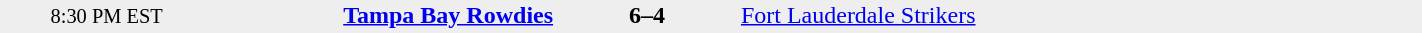<table style="width: 75%; background: #eeeeee;" cellspacing="0">
<tr>
<td style=font-size:85% align=center rowspan=3 width=15%>8:30 PM EST</td>
<td width=24% align=right><strong><a href='#'>Tampa Bay Rowdies</a></strong></td>
<td align=center width=13%><strong>6–4</strong></td>
<td width=24%><a href='#'>Fort Lauderdale Strikers</a></td>
<td style=font-size:85% rowspan=3 valign=top></td>
</tr>
<tr style=font-size:85%>
<td align=right valign=top></td>
<td valign=top></td>
<td align=left valign=top></td>
</tr>
</table>
